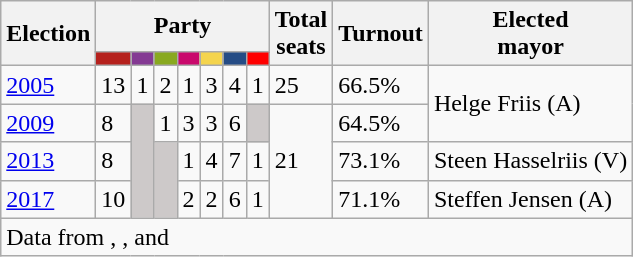<table class="wikitable">
<tr>
<th rowspan="2">Election</th>
<th colspan="7">Party</th>
<th rowspan="2">Total<br>seats</th>
<th rowspan="2">Turnout</th>
<th rowspan="2">Elected<br>mayor</th>
</tr>
<tr>
<td style="background:#B5211D;"><strong><a href='#'></a></strong></td>
<td style="background:#843A93;"><strong><a href='#'></a></strong></td>
<td style="background:#89A920;"><strong><a href='#'></a></strong></td>
<td style="background:#C9096C;"><strong><a href='#'></a></strong></td>
<td style="background:#F4D44D;"><strong><a href='#'></a></strong></td>
<td style="background:#254C85;"><strong><a href='#'></a></strong></td>
<td style="background:#FF0000;"><strong><a href='#'></a></strong></td>
</tr>
<tr>
<td><a href='#'>2005</a></td>
<td>13</td>
<td>1</td>
<td>2</td>
<td>1</td>
<td>3</td>
<td>4</td>
<td>1</td>
<td>25</td>
<td>66.5%</td>
<td rowspan="2">Helge Friis (A)</td>
</tr>
<tr>
<td><a href='#'>2009</a></td>
<td>8</td>
<td style="background:#CDC9C9;" rowspan="3"></td>
<td>1</td>
<td>3</td>
<td>3</td>
<td>6</td>
<td style="background:#CDC9C9;"></td>
<td rowspan="3">21</td>
<td>64.5%</td>
</tr>
<tr>
<td><a href='#'>2013</a></td>
<td>8</td>
<td style="background:#CDC9C9;" rowspan="2"></td>
<td>1</td>
<td>4</td>
<td>7</td>
<td>1</td>
<td>73.1%</td>
<td>Steen Hasselriis (V)</td>
</tr>
<tr>
<td><a href='#'>2017</a></td>
<td>10</td>
<td>2</td>
<td>2</td>
<td>6</td>
<td>1</td>
<td>71.1%</td>
<td>Steffen Jensen (A)</td>
</tr>
<tr>
<td colspan="14">Data from , ,  and </td>
</tr>
</table>
